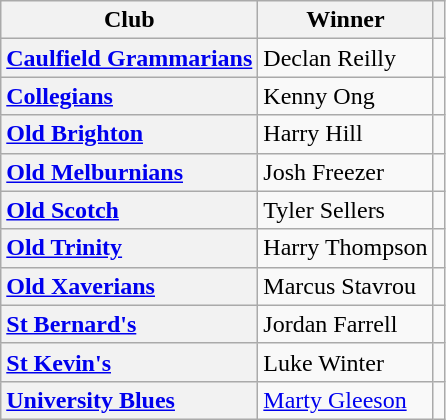<table class="wikitable plainrowheaders">
<tr>
<th>Club</th>
<th>Winner</th>
<th></th>
</tr>
<tr>
<th style="text-align:left"><a href='#'>Caulfield Grammarians</a></th>
<td>Declan Reilly</td>
<td align="center"></td>
</tr>
<tr>
<th style="text-align:left"><a href='#'>Collegians</a></th>
<td>Kenny Ong</td>
<td align="center"></td>
</tr>
<tr>
<th style="text-align:left"><a href='#'>Old Brighton</a></th>
<td>Harry Hill</td>
<td align="center"></td>
</tr>
<tr>
<th style="text-align:left"><a href='#'>Old Melburnians</a></th>
<td>Josh Freezer</td>
<td align="center"></td>
</tr>
<tr>
<th style="text-align:left"><a href='#'>Old Scotch</a></th>
<td>Tyler Sellers</td>
<td align="center"></td>
</tr>
<tr>
<th style="text-align:left"><a href='#'>Old Trinity</a></th>
<td>Harry Thompson</td>
<td align="center"></td>
</tr>
<tr>
<th style="text-align:left"><a href='#'>Old Xaverians</a></th>
<td>Marcus Stavrou</td>
<td align="center"></td>
</tr>
<tr>
<th style="text-align:left"><a href='#'>St Bernard's</a></th>
<td>Jordan Farrell</td>
<td align="center"></td>
</tr>
<tr>
<th style="text-align:left"><a href='#'>St Kevin's</a></th>
<td>Luke Winter</td>
<td align="center"></td>
</tr>
<tr>
<th style="text-align:left"><a href='#'>University Blues</a></th>
<td><a href='#'>Marty Gleeson</a></td>
<td align="center"></td>
</tr>
</table>
